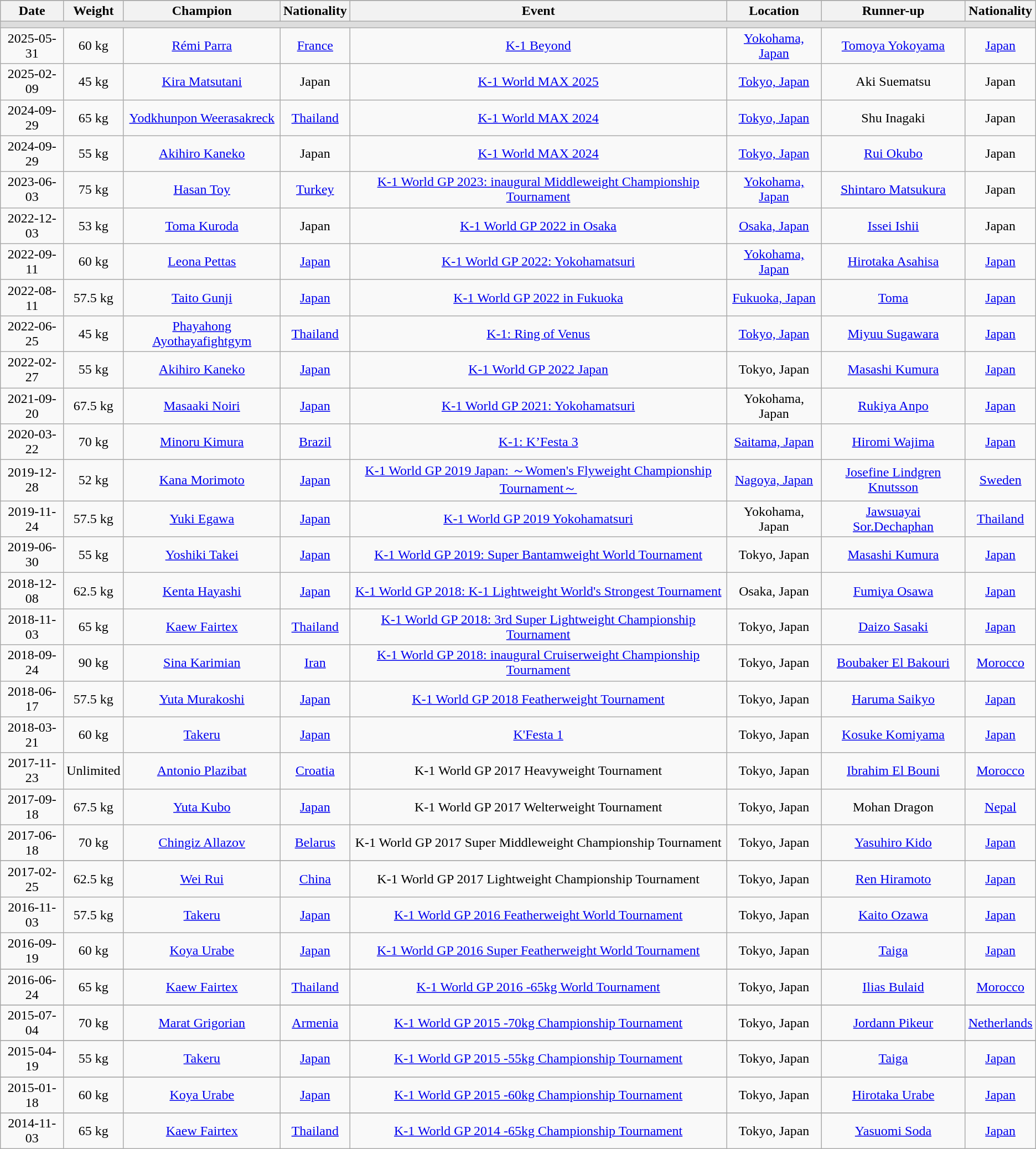<table class="wikitable" style="text-align:center">
<tr>
</tr>
<tr bgcolor="#dddddd">
<th>Date</th>
<th>Weight</th>
<th>Champion</th>
<th>Nationality</th>
<th>Event</th>
<th>Location</th>
<th>Runner-up</th>
<th>Nationality</th>
</tr>
<tr>
<th style=background:#dddddd colspan=9></th>
</tr>
<tr>
<td>2025-05-31</td>
<td>60 kg</td>
<td><a href='#'>Rémi Parra</a></td>
<td> <a href='#'>France</a></td>
<td><a href='#'>K-1 Beyond</a></td>
<td><a href='#'>Yokohama, Japan</a></td>
<td><a href='#'>Tomoya Yokoyama</a></td>
<td> <a href='#'>Japan</a></td>
</tr>
<tr>
<td>2025-02-09</td>
<td>45 kg</td>
<td><a href='#'>Kira Matsutani</a></td>
<td> Japan</td>
<td><a href='#'>K-1 World MAX 2025</a></td>
<td><a href='#'>Tokyo, Japan</a></td>
<td>Aki Suematsu</td>
<td> Japan</td>
</tr>
<tr>
<td>2024-09-29</td>
<td>65 kg</td>
<td><a href='#'>Yodkhunpon Weerasakreck</a></td>
<td> <a href='#'>Thailand</a></td>
<td><a href='#'>K-1 World MAX 2024</a></td>
<td><a href='#'>Tokyo, Japan</a></td>
<td>Shu Inagaki</td>
<td> Japan</td>
</tr>
<tr>
<td>2024-09-29</td>
<td>55 kg</td>
<td><a href='#'>Akihiro Kaneko</a></td>
<td> Japan</td>
<td><a href='#'>K-1 World MAX 2024</a></td>
<td><a href='#'>Tokyo, Japan</a></td>
<td><a href='#'>Rui Okubo</a></td>
<td> Japan</td>
</tr>
<tr>
<td>2023-06-03</td>
<td>75 kg</td>
<td><a href='#'>Hasan Toy</a></td>
<td> <a href='#'>Turkey</a></td>
<td><a href='#'>K-1 World GP 2023: inaugural Middleweight Championship Tournament</a></td>
<td><a href='#'>Yokohama, Japan</a></td>
<td><a href='#'>Shintaro Matsukura</a></td>
<td> Japan</td>
</tr>
<tr>
<td>2022-12-03</td>
<td>53 kg</td>
<td><a href='#'>Toma Kuroda</a></td>
<td> Japan</td>
<td><a href='#'>K-1 World GP 2022 in Osaka</a></td>
<td><a href='#'>Osaka, Japan</a></td>
<td><a href='#'>Issei Ishii</a></td>
<td> Japan</td>
</tr>
<tr>
<td>2022-09-11</td>
<td>60 kg</td>
<td><a href='#'>Leona Pettas</a></td>
<td> <a href='#'>Japan</a></td>
<td><a href='#'>K-1 World GP 2022: Yokohamatsuri</a></td>
<td><a href='#'>Yokohama, Japan</a></td>
<td><a href='#'>Hirotaka Asahisa</a></td>
<td> <a href='#'>Japan</a></td>
</tr>
<tr>
<td>2022-08-11</td>
<td>57.5 kg</td>
<td><a href='#'>Taito Gunji</a></td>
<td> <a href='#'>Japan</a></td>
<td><a href='#'>K-1 World GP 2022 in Fukuoka</a></td>
<td><a href='#'>Fukuoka, Japan</a></td>
<td><a href='#'>Toma</a></td>
<td> <a href='#'>Japan</a></td>
</tr>
<tr>
<td>2022-06-25</td>
<td>45 kg</td>
<td><a href='#'>Phayahong Ayothayafightgym</a></td>
<td> <a href='#'>Thailand</a></td>
<td><a href='#'>K-1: Ring of Venus</a></td>
<td><a href='#'>Tokyo, Japan</a></td>
<td><a href='#'>Miyuu Sugawara</a></td>
<td> <a href='#'>Japan</a></td>
</tr>
<tr>
<td>2022-02-27</td>
<td>55 kg</td>
<td><a href='#'>Akihiro Kaneko</a></td>
<td> <a href='#'>Japan</a></td>
<td><a href='#'>K-1 World GP 2022 Japan</a></td>
<td>Tokyo, Japan</td>
<td><a href='#'>Masashi Kumura</a></td>
<td> <a href='#'>Japan</a></td>
</tr>
<tr>
<td>2021-09-20</td>
<td>67.5 kg</td>
<td><a href='#'>Masaaki Noiri</a></td>
<td> <a href='#'>Japan</a></td>
<td><a href='#'>K-1 World GP 2021: Yokohamatsuri</a></td>
<td>Yokohama, Japan</td>
<td><a href='#'>Rukiya Anpo</a></td>
<td> <a href='#'>Japan</a></td>
</tr>
<tr>
<td>2020-03-22</td>
<td>70 kg</td>
<td><a href='#'>Minoru Kimura</a></td>
<td> <a href='#'>Brazil</a></td>
<td><a href='#'>K-1: K’Festa 3</a></td>
<td><a href='#'>Saitama, Japan</a></td>
<td><a href='#'>Hiromi Wajima</a></td>
<td> <a href='#'>Japan</a></td>
</tr>
<tr>
<td>2019-12-28</td>
<td>52 kg</td>
<td><a href='#'>Kana Morimoto</a></td>
<td> <a href='#'>Japan</a></td>
<td><a href='#'>K-1 World GP 2019 Japan: ～Women's Flyweight Championship Tournament～</a></td>
<td><a href='#'>Nagoya, Japan</a></td>
<td><a href='#'>Josefine Lindgren Knutsson</a></td>
<td> <a href='#'>Sweden</a></td>
</tr>
<tr>
<td>2019-11-24</td>
<td>57.5 kg</td>
<td><a href='#'>Yuki Egawa</a></td>
<td> <a href='#'>Japan</a></td>
<td><a href='#'>K-1 World GP 2019 Yokohamatsuri</a></td>
<td>Yokohama, Japan</td>
<td><a href='#'>Jawsuayai Sor.Dechaphan</a></td>
<td> <a href='#'>Thailand</a></td>
</tr>
<tr>
<td>2019-06-30</td>
<td>55 kg</td>
<td><a href='#'>Yoshiki Takei</a></td>
<td> <a href='#'>Japan</a></td>
<td><a href='#'>K-1 World GP 2019: Super Bantamweight World Tournament</a></td>
<td>Tokyo, Japan</td>
<td><a href='#'>Masashi Kumura</a></td>
<td> <a href='#'>Japan</a></td>
</tr>
<tr>
<td>2018-12-08</td>
<td>62.5 kg</td>
<td><a href='#'>Kenta Hayashi</a></td>
<td> <a href='#'>Japan</a></td>
<td><a href='#'>K-1 World GP 2018: K-1 Lightweight World's Strongest Tournament</a></td>
<td>Osaka, Japan</td>
<td><a href='#'>Fumiya Osawa</a></td>
<td> <a href='#'>Japan</a></td>
</tr>
<tr>
<td>2018-11-03</td>
<td>65 kg</td>
<td><a href='#'>Kaew Fairtex</a></td>
<td> <a href='#'>Thailand</a></td>
<td><a href='#'>K-1 World GP 2018: 3rd Super Lightweight Championship Tournament</a></td>
<td>Tokyo, Japan</td>
<td><a href='#'>Daizo Sasaki</a></td>
<td> <a href='#'>Japan</a></td>
</tr>
<tr>
<td>2018-09-24</td>
<td>90 kg</td>
<td><a href='#'>Sina Karimian</a></td>
<td> <a href='#'>Iran</a></td>
<td><a href='#'>K-1 World GP 2018: inaugural Cruiserweight Championship Tournament</a></td>
<td>Tokyo, Japan</td>
<td><a href='#'>Boubaker El Bakouri</a></td>
<td> <a href='#'>Morocco</a></td>
</tr>
<tr>
<td>2018-06-17</td>
<td>57.5 kg</td>
<td><a href='#'>Yuta Murakoshi</a></td>
<td> <a href='#'>Japan</a></td>
<td><a href='#'>K-1 World GP 2018 Featherweight Tournament</a></td>
<td>Tokyo, Japan</td>
<td><a href='#'>Haruma Saikyo</a></td>
<td> <a href='#'>Japan</a></td>
</tr>
<tr>
<td>2018-03-21</td>
<td>60 kg</td>
<td><a href='#'>Takeru</a></td>
<td> <a href='#'>Japan</a></td>
<td><a href='#'>K'Festa 1</a></td>
<td>Tokyo, Japan</td>
<td><a href='#'>Kosuke Komiyama</a></td>
<td> <a href='#'>Japan</a></td>
</tr>
<tr>
<td>2017-11-23</td>
<td>Unlimited</td>
<td><a href='#'>Antonio Plazibat</a></td>
<td> <a href='#'>Croatia</a></td>
<td>K-1 World GP 2017 Heavyweight Tournament</td>
<td>Tokyo, Japan</td>
<td><a href='#'>Ibrahim El Bouni</a></td>
<td> <a href='#'>Morocco</a></td>
</tr>
<tr>
<td>2017-09-18</td>
<td>67.5 kg</td>
<td><a href='#'>Yuta Kubo</a></td>
<td> <a href='#'>Japan</a></td>
<td>K-1 World GP 2017 Welterweight Tournament</td>
<td>Tokyo, Japan</td>
<td>Mohan Dragon</td>
<td> <a href='#'>Nepal</a></td>
</tr>
<tr>
<td>2017-06-18</td>
<td>70 kg</td>
<td><a href='#'>Chingiz Allazov</a></td>
<td> <a href='#'>Belarus</a></td>
<td>K-1 World GP 2017 Super Middleweight Championship Tournament</td>
<td>Tokyo, Japan</td>
<td><a href='#'>Yasuhiro Kido</a></td>
<td> <a href='#'>Japan</a></td>
</tr>
<tr>
</tr>
<tr>
<td>2017-02-25</td>
<td>62.5 kg</td>
<td><a href='#'>Wei Rui</a></td>
<td> <a href='#'>China</a></td>
<td>K-1 World GP 2017 Lightweight Championship Tournament</td>
<td>Tokyo, Japan</td>
<td><a href='#'>Ren Hiramoto</a></td>
<td> <a href='#'>Japan</a></td>
</tr>
<tr>
<td>2016-11-03</td>
<td>57.5 kg</td>
<td><a href='#'>Takeru</a></td>
<td> <a href='#'>Japan</a></td>
<td><a href='#'>K-1 World GP 2016 Featherweight World Tournament</a></td>
<td>Tokyo, Japan</td>
<td><a href='#'>Kaito Ozawa</a></td>
<td> <a href='#'>Japan</a></td>
</tr>
<tr>
<td>2016-09-19</td>
<td>60 kg</td>
<td><a href='#'>Koya Urabe</a></td>
<td> <a href='#'>Japan</a></td>
<td><a href='#'>K-1 World GP 2016 Super Featherweight World Tournament</a></td>
<td>Tokyo, Japan</td>
<td><a href='#'>Taiga</a></td>
<td> <a href='#'>Japan</a></td>
</tr>
<tr>
</tr>
<tr>
<td>2016-06-24</td>
<td>65 kg</td>
<td><a href='#'>Kaew Fairtex</a></td>
<td> <a href='#'>Thailand</a></td>
<td><a href='#'>K-1 World GP 2016 -65kg World Tournament</a></td>
<td>Tokyo, Japan</td>
<td><a href='#'>Ilias Bulaid</a></td>
<td> <a href='#'>Morocco</a></td>
</tr>
<tr>
</tr>
<tr>
<td>2015-07-04</td>
<td>70 kg</td>
<td><a href='#'>Marat Grigorian</a></td>
<td> <a href='#'>Armenia</a></td>
<td><a href='#'>K-1 World GP 2015 -70kg Championship Tournament</a></td>
<td>Tokyo, Japan</td>
<td><a href='#'>Jordann Pikeur</a></td>
<td> <a href='#'>Netherlands</a></td>
</tr>
<tr>
</tr>
<tr>
<td>2015-04-19</td>
<td>55 kg</td>
<td><a href='#'>Takeru</a></td>
<td> <a href='#'>Japan</a></td>
<td><a href='#'>K-1 World GP 2015 -55kg Championship Tournament</a></td>
<td>Tokyo, Japan</td>
<td><a href='#'>Taiga</a></td>
<td> <a href='#'>Japan</a></td>
</tr>
<tr>
</tr>
<tr>
<td>2015-01-18</td>
<td>60 kg</td>
<td><a href='#'>Koya Urabe</a></td>
<td> <a href='#'>Japan</a></td>
<td><a href='#'>K-1 World GP 2015 -60kg Championship Tournament</a></td>
<td>Tokyo, Japan</td>
<td><a href='#'>Hirotaka Urabe</a></td>
<td> <a href='#'>Japan</a></td>
</tr>
<tr>
</tr>
<tr>
<td>2014-11-03</td>
<td>65 kg</td>
<td><a href='#'>Kaew Fairtex</a></td>
<td> <a href='#'>Thailand</a></td>
<td><a href='#'>K-1 World GP 2014 -65kg Championship Tournament</a></td>
<td>Tokyo, Japan</td>
<td><a href='#'>Yasuomi Soda</a></td>
<td> <a href='#'>Japan</a></td>
</tr>
</table>
